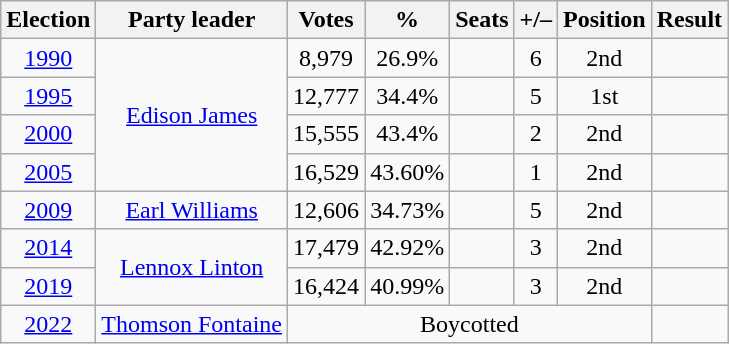<table class="wikitable" style="text-align:center">
<tr>
<th>Election</th>
<th>Party leader</th>
<th>Votes</th>
<th>%</th>
<th>Seats</th>
<th>+/–</th>
<th>Position</th>
<th>Result</th>
</tr>
<tr>
<td><a href='#'>1990</a></td>
<td rowspan="4"><a href='#'>Edison James</a></td>
<td>8,979</td>
<td>26.9%</td>
<td></td>
<td> 6</td>
<td> 2nd</td>
<td></td>
</tr>
<tr>
<td><a href='#'>1995</a></td>
<td>12,777</td>
<td>34.4%</td>
<td></td>
<td> 5</td>
<td> 1st</td>
<td></td>
</tr>
<tr>
<td><a href='#'>2000</a></td>
<td>15,555</td>
<td>43.4%</td>
<td></td>
<td> 2</td>
<td> 2nd</td>
<td></td>
</tr>
<tr>
<td><a href='#'>2005</a></td>
<td>16,529</td>
<td>43.60%</td>
<td></td>
<td> 1</td>
<td> 2nd</td>
<td></td>
</tr>
<tr>
<td><a href='#'>2009</a></td>
<td><a href='#'>Earl Williams</a></td>
<td>12,606</td>
<td>34.73%</td>
<td></td>
<td> 5</td>
<td> 2nd</td>
<td></td>
</tr>
<tr>
<td><a href='#'>2014</a></td>
<td rowspan="2"><a href='#'>Lennox Linton</a></td>
<td>17,479</td>
<td>42.92%</td>
<td></td>
<td> 3</td>
<td> 2nd</td>
<td></td>
</tr>
<tr>
<td><a href='#'>2019</a></td>
<td>16,424</td>
<td>40.99%</td>
<td></td>
<td> 3</td>
<td> 2nd</td>
<td></td>
</tr>
<tr>
<td><a href='#'>2022</a></td>
<td><a href='#'>Thomson Fontaine</a></td>
<td colspan="5">Boycotted</td>
<td></td>
</tr>
</table>
